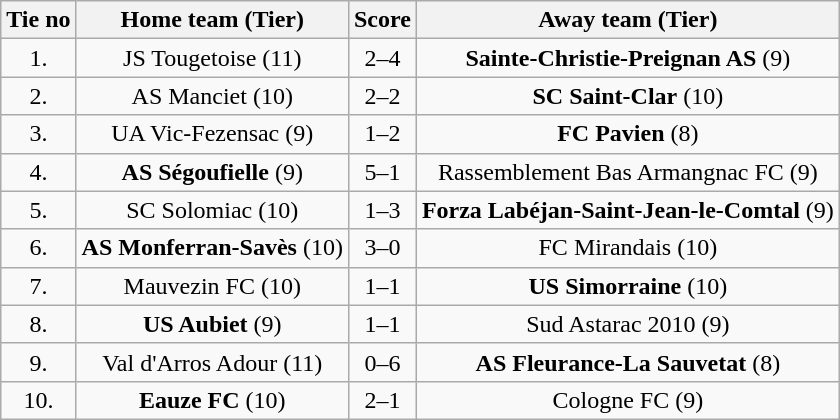<table class="wikitable" style="text-align: center">
<tr>
<th>Tie no</th>
<th>Home team (Tier)</th>
<th>Score</th>
<th>Away team (Tier)</th>
</tr>
<tr>
<td>1.</td>
<td>JS Tougetoise (11)</td>
<td>2–4</td>
<td><strong>Sainte-Christie-Preignan AS</strong> (9)</td>
</tr>
<tr>
<td>2.</td>
<td>AS Manciet (10)</td>
<td>2–2 </td>
<td><strong>SC Saint-Clar</strong> (10)</td>
</tr>
<tr>
<td>3.</td>
<td>UA Vic-Fezensac (9)</td>
<td>1–2</td>
<td><strong>FC Pavien</strong> (8)</td>
</tr>
<tr>
<td>4.</td>
<td><strong>AS Ségoufielle</strong> (9)</td>
<td>5–1</td>
<td>Rassemblement Bas Armangnac FC (9)</td>
</tr>
<tr>
<td>5.</td>
<td>SC Solomiac (10)</td>
<td>1–3</td>
<td><strong>Forza Labéjan-Saint-Jean-le-Comtal</strong> (9)</td>
</tr>
<tr>
<td>6.</td>
<td><strong>AS Monferran-Savès</strong> (10)</td>
<td>3–0</td>
<td>FC Mirandais (10)</td>
</tr>
<tr>
<td>7.</td>
<td>Mauvezin FC (10)</td>
<td>1–1 </td>
<td><strong>US Simorraine</strong> (10)</td>
</tr>
<tr>
<td>8.</td>
<td><strong>US Aubiet</strong> (9)</td>
<td>1–1 </td>
<td>Sud Astarac 2010 (9)</td>
</tr>
<tr>
<td>9.</td>
<td>Val d'Arros Adour (11)</td>
<td>0–6</td>
<td><strong>AS Fleurance-La Sauvetat</strong> (8)</td>
</tr>
<tr>
<td>10.</td>
<td><strong>Eauze FC</strong> (10)</td>
<td>2–1</td>
<td>Cologne FC (9)</td>
</tr>
</table>
